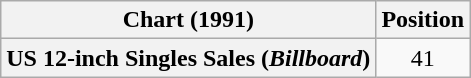<table class="wikitable plainrowheaders" style="text-align:center">
<tr>
<th>Chart (1991)</th>
<th>Position</th>
</tr>
<tr>
<th scope="row">US 12-inch Singles Sales (<em>Billboard</em>)</th>
<td>41</td>
</tr>
</table>
